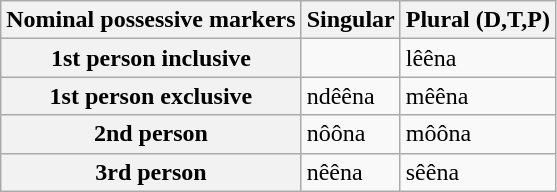<table class="wikitable">
<tr>
<th>Nominal possessive markers</th>
<th>Singular</th>
<th>Plural (D,T,P)</th>
</tr>
<tr>
<th>1st person inclusive</th>
<td></td>
<td>lêêna</td>
</tr>
<tr>
<th>1st person exclusive</th>
<td>ndêêna</td>
<td>mêêna</td>
</tr>
<tr>
<th>2nd person</th>
<td>nôôna</td>
<td>môôna</td>
</tr>
<tr>
<th>3rd person</th>
<td>nêêna</td>
<td>sêêna</td>
</tr>
</table>
